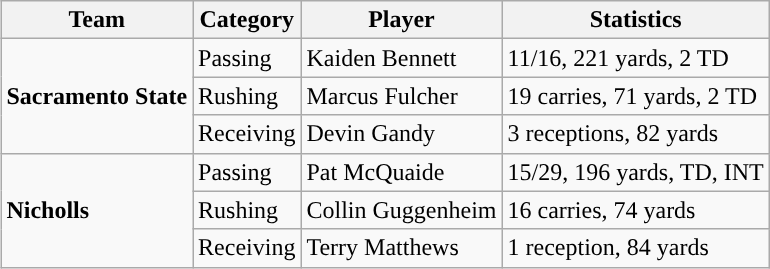<table class="wikitable" style="float: right;">
<tr>
<th>Team</th>
<th>Category</th>
<th>Player</th>
<th>Statistics</th>
</tr>
<tr>
<td rowspan=3><strong>Sacramento State</strong></td>
<td>Passing</td>
<td>Kaiden Bennett</td>
<td>11/16, 221 yards, 2 TD</td>
</tr>
<tr>
<td>Rushing</td>
<td>Marcus Fulcher</td>
<td>19 carries, 71 yards, 2 TD</td>
</tr>
<tr>
<td>Receiving</td>
<td>Devin Gandy</td>
<td>3 receptions, 82 yards</td>
</tr>
<tr>
<td rowspan=3><strong>Nicholls</strong></td>
<td>Passing</td>
<td>Pat McQuaide</td>
<td>15/29, 196 yards, TD, INT</td>
</tr>
<tr>
<td>Rushing</td>
<td>Collin Guggenheim</td>
<td>16 carries, 74 yards</td>
</tr>
<tr>
<td>Receiving</td>
<td>Terry Matthews</td>
<td>1 reception, 84 yards</td>
</tr>
</table>
